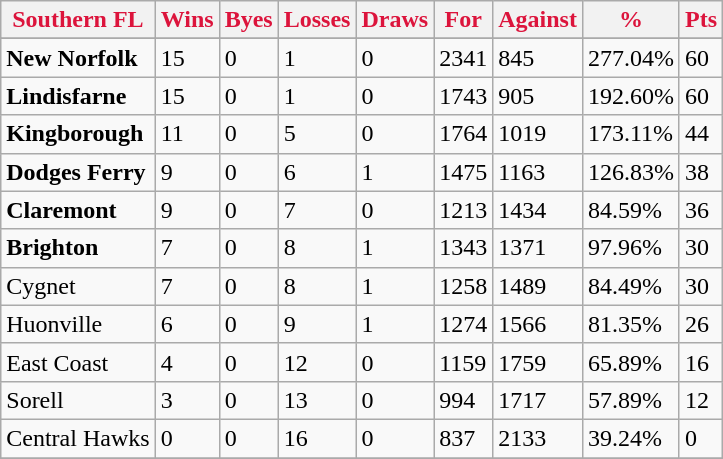<table class="wikitable">
<tr>
<th style="color:crimson">Southern  FL</th>
<th style="color:crimson">Wins</th>
<th style="color:crimson">Byes</th>
<th style="color:crimson">Losses</th>
<th style="color:crimson">Draws</th>
<th style="color:crimson">For</th>
<th style="color:crimson">Against</th>
<th style="color:crimson">%</th>
<th style="color:crimson">Pts</th>
</tr>
<tr>
</tr>
<tr>
</tr>
<tr>
<td><strong>	New Norfolk	</strong></td>
<td>15</td>
<td>0</td>
<td>1</td>
<td>0</td>
<td>2341</td>
<td>845</td>
<td>277.04%</td>
<td>60</td>
</tr>
<tr>
<td><strong>	Lindisfarne	</strong></td>
<td>15</td>
<td>0</td>
<td>1</td>
<td>0</td>
<td>1743</td>
<td>905</td>
<td>192.60%</td>
<td>60</td>
</tr>
<tr>
<td><strong>	Kingborough	</strong></td>
<td>11</td>
<td>0</td>
<td>5</td>
<td>0</td>
<td>1764</td>
<td>1019</td>
<td>173.11%</td>
<td>44</td>
</tr>
<tr>
<td><strong>	Dodges Ferry	</strong></td>
<td>9</td>
<td>0</td>
<td>6</td>
<td>1</td>
<td>1475</td>
<td>1163</td>
<td>126.83%</td>
<td>38</td>
</tr>
<tr>
<td><strong>	Claremont	</strong></td>
<td>9</td>
<td>0</td>
<td>7</td>
<td>0</td>
<td>1213</td>
<td>1434</td>
<td>84.59%</td>
<td>36</td>
</tr>
<tr>
<td><strong>	Brighton	</strong></td>
<td>7</td>
<td>0</td>
<td>8</td>
<td>1</td>
<td>1343</td>
<td>1371</td>
<td>97.96%</td>
<td>30</td>
</tr>
<tr>
<td>Cygnet</td>
<td>7</td>
<td>0</td>
<td>8</td>
<td>1</td>
<td>1258</td>
<td>1489</td>
<td>84.49%</td>
<td>30</td>
</tr>
<tr>
<td>Huonville</td>
<td>6</td>
<td>0</td>
<td>9</td>
<td>1</td>
<td>1274</td>
<td>1566</td>
<td>81.35%</td>
<td>26</td>
</tr>
<tr>
<td>East Coast</td>
<td>4</td>
<td>0</td>
<td>12</td>
<td>0</td>
<td>1159</td>
<td>1759</td>
<td>65.89%</td>
<td>16</td>
</tr>
<tr>
<td>Sorell</td>
<td>3</td>
<td>0</td>
<td>13</td>
<td>0</td>
<td>994</td>
<td>1717</td>
<td>57.89%</td>
<td>12</td>
</tr>
<tr>
<td>Central Hawks</td>
<td>0</td>
<td>0</td>
<td>16</td>
<td>0</td>
<td>837</td>
<td>2133</td>
<td>39.24%</td>
<td>0</td>
</tr>
<tr>
</tr>
</table>
